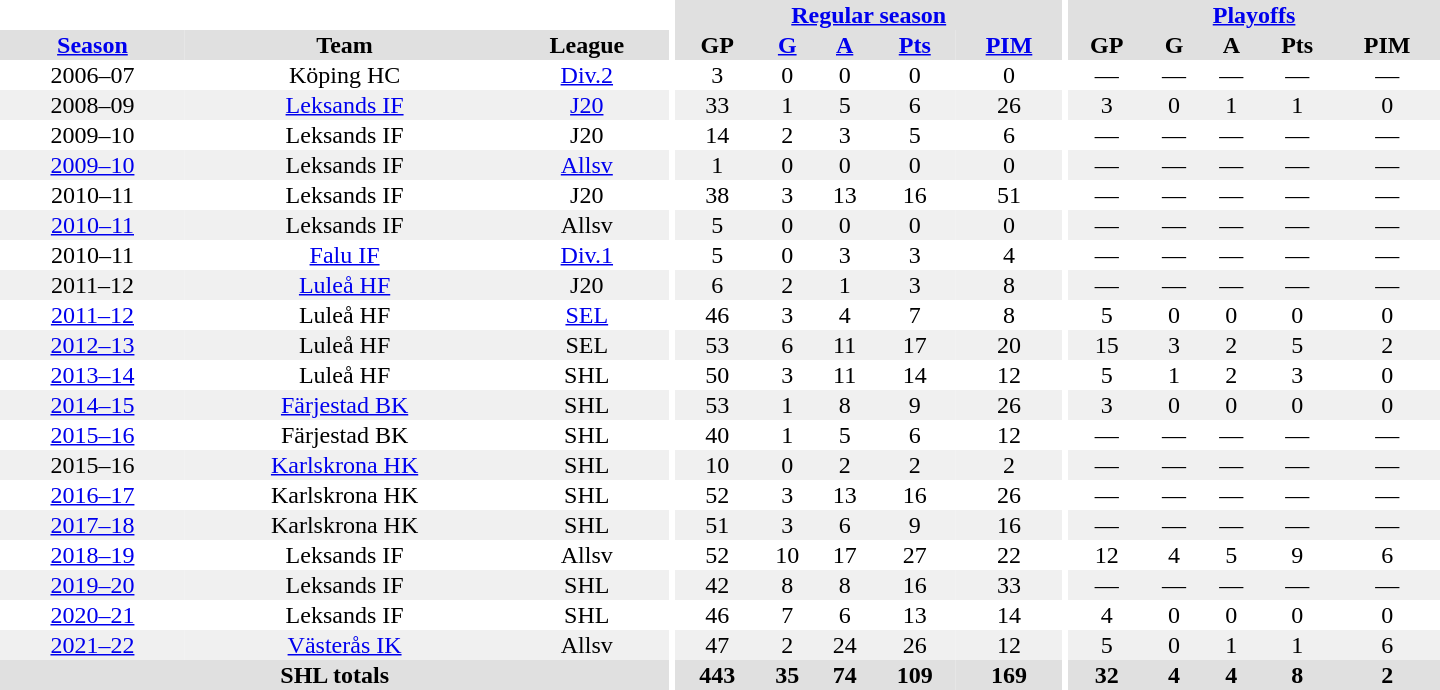<table border="0" cellpadding="1" cellspacing="0" style="text-align:center; width:60em">
<tr bgcolor="#e0e0e0">
<th colspan="3" bgcolor="#ffffff"></th>
<th rowspan="99" bgcolor="#ffffff"></th>
<th colspan="5"><a href='#'>Regular season</a></th>
<th rowspan="99" bgcolor="#ffffff"></th>
<th colspan="5"><a href='#'>Playoffs</a></th>
</tr>
<tr bgcolor="#e0e0e0">
<th><a href='#'>Season</a></th>
<th>Team</th>
<th>League</th>
<th>GP</th>
<th><a href='#'>G</a></th>
<th><a href='#'>A</a></th>
<th><a href='#'>Pts</a></th>
<th><a href='#'>PIM</a></th>
<th>GP</th>
<th>G</th>
<th>A</th>
<th>Pts</th>
<th>PIM</th>
</tr>
<tr>
<td>2006–07</td>
<td>Köping HC</td>
<td><a href='#'>Div.2</a></td>
<td>3</td>
<td>0</td>
<td>0</td>
<td>0</td>
<td>0</td>
<td>—</td>
<td>—</td>
<td>—</td>
<td>—</td>
<td>—</td>
</tr>
<tr bgcolor="#f0f0f0">
<td>2008–09</td>
<td><a href='#'>Leksands IF</a></td>
<td><a href='#'>J20</a></td>
<td>33</td>
<td>1</td>
<td>5</td>
<td>6</td>
<td>26</td>
<td>3</td>
<td>0</td>
<td>1</td>
<td>1</td>
<td>0</td>
</tr>
<tr>
<td>2009–10</td>
<td>Leksands IF</td>
<td>J20</td>
<td>14</td>
<td>2</td>
<td>3</td>
<td>5</td>
<td>6</td>
<td>—</td>
<td>—</td>
<td>—</td>
<td>—</td>
<td>—</td>
</tr>
<tr bgcolor="#f0f0f0">
<td><a href='#'>2009–10</a></td>
<td>Leksands IF</td>
<td><a href='#'>Allsv</a></td>
<td>1</td>
<td>0</td>
<td>0</td>
<td>0</td>
<td>0</td>
<td>—</td>
<td>—</td>
<td>—</td>
<td>—</td>
<td>—</td>
</tr>
<tr>
<td>2010–11</td>
<td>Leksands IF</td>
<td>J20</td>
<td>38</td>
<td>3</td>
<td>13</td>
<td>16</td>
<td>51</td>
<td>—</td>
<td>—</td>
<td>—</td>
<td>—</td>
<td>—</td>
</tr>
<tr bgcolor="#f0f0f0">
<td><a href='#'>2010–11</a></td>
<td>Leksands IF</td>
<td>Allsv</td>
<td>5</td>
<td>0</td>
<td>0</td>
<td>0</td>
<td>0</td>
<td>—</td>
<td>—</td>
<td>—</td>
<td>—</td>
<td>—</td>
</tr>
<tr>
<td>2010–11</td>
<td><a href='#'>Falu IF</a></td>
<td><a href='#'>Div.1</a></td>
<td>5</td>
<td>0</td>
<td>3</td>
<td>3</td>
<td>4</td>
<td>—</td>
<td>—</td>
<td>—</td>
<td>—</td>
<td>—</td>
</tr>
<tr bgcolor="#f0f0f0">
<td>2011–12</td>
<td><a href='#'>Luleå HF</a></td>
<td>J20</td>
<td>6</td>
<td>2</td>
<td>1</td>
<td>3</td>
<td>8</td>
<td>—</td>
<td>—</td>
<td>—</td>
<td>—</td>
<td>—</td>
</tr>
<tr>
<td><a href='#'>2011–12</a></td>
<td>Luleå HF</td>
<td><a href='#'>SEL</a></td>
<td>46</td>
<td>3</td>
<td>4</td>
<td>7</td>
<td>8</td>
<td>5</td>
<td>0</td>
<td>0</td>
<td>0</td>
<td>0</td>
</tr>
<tr bgcolor="#f0f0f0">
<td><a href='#'>2012–13</a></td>
<td>Luleå HF</td>
<td>SEL</td>
<td>53</td>
<td>6</td>
<td>11</td>
<td>17</td>
<td>20</td>
<td>15</td>
<td>3</td>
<td>2</td>
<td>5</td>
<td>2</td>
</tr>
<tr>
<td><a href='#'>2013–14</a></td>
<td>Luleå HF</td>
<td>SHL</td>
<td>50</td>
<td>3</td>
<td>11</td>
<td>14</td>
<td>12</td>
<td>5</td>
<td>1</td>
<td>2</td>
<td>3</td>
<td>0</td>
</tr>
<tr bgcolor="#f0f0f0">
<td><a href='#'>2014–15</a></td>
<td><a href='#'>Färjestad BK</a></td>
<td>SHL</td>
<td>53</td>
<td>1</td>
<td>8</td>
<td>9</td>
<td>26</td>
<td>3</td>
<td>0</td>
<td>0</td>
<td>0</td>
<td>0</td>
</tr>
<tr>
<td><a href='#'>2015–16</a></td>
<td>Färjestad BK</td>
<td>SHL</td>
<td>40</td>
<td>1</td>
<td>5</td>
<td>6</td>
<td>12</td>
<td>—</td>
<td>—</td>
<td>—</td>
<td>—</td>
<td>—</td>
</tr>
<tr bgcolor="#f0f0f0">
<td>2015–16</td>
<td><a href='#'>Karlskrona HK</a></td>
<td>SHL</td>
<td>10</td>
<td>0</td>
<td>2</td>
<td>2</td>
<td>2</td>
<td>—</td>
<td>—</td>
<td>—</td>
<td>—</td>
<td>—</td>
</tr>
<tr>
<td><a href='#'>2016–17</a></td>
<td>Karlskrona HK</td>
<td>SHL</td>
<td>52</td>
<td>3</td>
<td>13</td>
<td>16</td>
<td>26</td>
<td>—</td>
<td>—</td>
<td>—</td>
<td>—</td>
<td>—</td>
</tr>
<tr bgcolor="#f0f0f0">
<td><a href='#'>2017–18</a></td>
<td>Karlskrona HK</td>
<td>SHL</td>
<td>51</td>
<td>3</td>
<td>6</td>
<td>9</td>
<td>16</td>
<td>—</td>
<td>—</td>
<td>—</td>
<td>—</td>
<td>—</td>
</tr>
<tr>
<td><a href='#'>2018–19</a></td>
<td>Leksands IF</td>
<td>Allsv</td>
<td>52</td>
<td>10</td>
<td>17</td>
<td>27</td>
<td>22</td>
<td>12</td>
<td>4</td>
<td>5</td>
<td>9</td>
<td>6</td>
</tr>
<tr bgcolor="#f0f0f0">
<td><a href='#'>2019–20</a></td>
<td>Leksands IF</td>
<td>SHL</td>
<td>42</td>
<td>8</td>
<td>8</td>
<td>16</td>
<td>33</td>
<td>—</td>
<td>—</td>
<td>—</td>
<td>—</td>
<td>—</td>
</tr>
<tr>
<td><a href='#'>2020–21</a></td>
<td>Leksands IF</td>
<td>SHL</td>
<td>46</td>
<td>7</td>
<td>6</td>
<td>13</td>
<td>14</td>
<td>4</td>
<td>0</td>
<td>0</td>
<td>0</td>
<td>0</td>
</tr>
<tr bgcolor="#f0f0f0">
<td><a href='#'>2021–22</a></td>
<td><a href='#'>Västerås IK</a></td>
<td>Allsv</td>
<td>47</td>
<td>2</td>
<td>24</td>
<td>26</td>
<td>12</td>
<td>5</td>
<td>0</td>
<td>1</td>
<td>1</td>
<td>6</td>
</tr>
<tr bgcolor="#e0e0e0">
<th colspan="3">SHL totals</th>
<th>443</th>
<th>35</th>
<th>74</th>
<th>109</th>
<th>169</th>
<th>32</th>
<th>4</th>
<th>4</th>
<th>8</th>
<th>2</th>
</tr>
</table>
